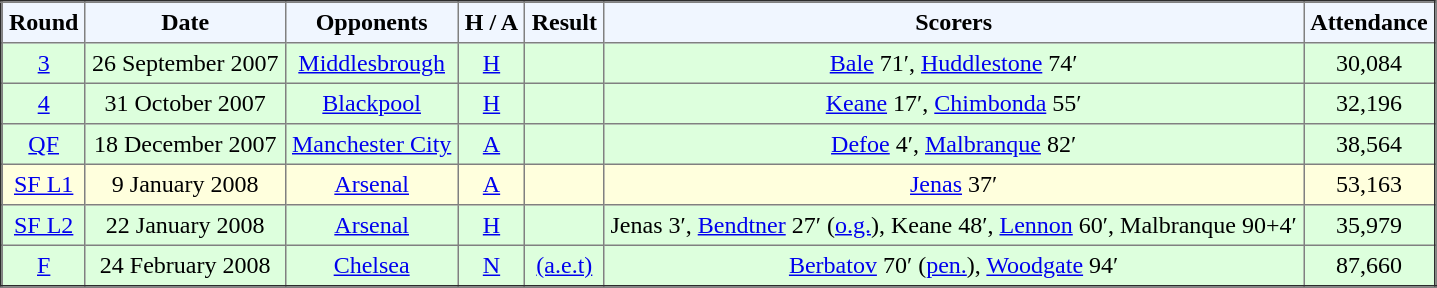<table border="2" cellpadding="4" style="border-collapse:collapse; text-align:center;">
<tr style="background:#f0f6ff;">
<th>Round</th>
<th>Date</th>
<th>Opponents</th>
<th>H / A</th>
<th>Result</th>
<th>Scorers</th>
<th>Attendance</th>
</tr>
<tr style="background:#dfd;">
<td><a href='#'>3</a></td>
<td>26 September 2007</td>
<td><a href='#'>Middlesbrough</a></td>
<td><a href='#'>H</a></td>
<td></td>
<td><a href='#'>Bale</a> 71′, <a href='#'>Huddlestone</a> 74′</td>
<td>30,084</td>
</tr>
<tr style="background:#dfd;">
<td><a href='#'>4</a></td>
<td>31 October 2007</td>
<td><a href='#'>Blackpool</a></td>
<td><a href='#'>H</a></td>
<td></td>
<td><a href='#'>Keane</a> 17′, <a href='#'>Chimbonda</a> 55′</td>
<td>32,196</td>
</tr>
<tr style="background:#dfd;">
<td><a href='#'>QF</a></td>
<td>18 December 2007</td>
<td><a href='#'>Manchester City</a></td>
<td><a href='#'>A</a></td>
<td></td>
<td><a href='#'>Defoe</a> 4′, <a href='#'>Malbranque</a> 82′</td>
<td>38,564</td>
</tr>
<tr style="background:#ffd;">
<td><a href='#'>SF L1</a></td>
<td>9 January 2008</td>
<td><a href='#'>Arsenal</a></td>
<td><a href='#'>A</a></td>
<td></td>
<td><a href='#'>Jenas</a> 37′</td>
<td>53,163</td>
</tr>
<tr style="background:#dfd;">
<td><a href='#'>SF L2</a></td>
<td>22 January 2008</td>
<td><a href='#'>Arsenal</a></td>
<td><a href='#'>H</a></td>
<td></td>
<td>Jenas 3′, <a href='#'>Bendtner</a> 27′ (<a href='#'>o.g.</a>), Keane 48′, <a href='#'>Lennon</a> 60′, Malbranque 90+4′</td>
<td>35,979</td>
</tr>
<tr style="background:#dfd;">
<td><a href='#'>F</a></td>
<td>24 February 2008</td>
<td><a href='#'>Chelsea</a></td>
<td><a href='#'>N</a></td>
<td> <a href='#'>(a.e.t)</a></td>
<td><a href='#'>Berbatov</a> 70′ (<a href='#'>pen.</a>), <a href='#'>Woodgate</a> 94′</td>
<td>87,660</td>
</tr>
</table>
